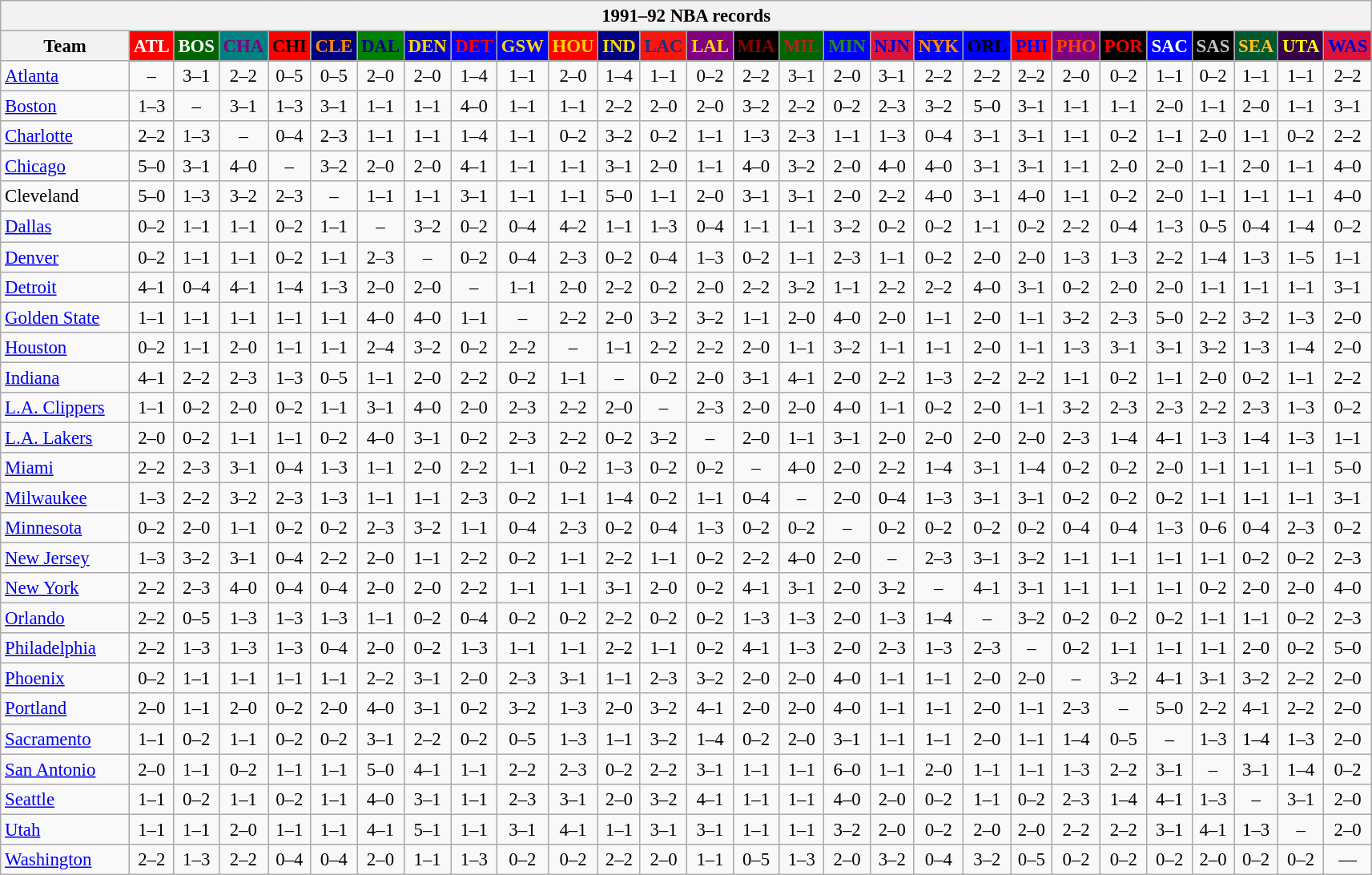<table class="wikitable" style="font-size:95%; text-align:center;">
<tr>
<th colspan=28>1991–92 NBA records</th>
</tr>
<tr>
<th width=100>Team</th>
<th style="background:#FF0000;color:#FFFFFF;width=35">ATL</th>
<th style="background:#006400;color:#FFFFFF;width=35">BOS</th>
<th style="background:#008080;color:#800080;width=35">CHA</th>
<th style="background:#FF0000;color:#000000;width=35">CHI</th>
<th style="background:#000080;color:#FF8C00;width=35">CLE</th>
<th style="background:#008000;color:#00008B;width=35">DAL</th>
<th style="background:#0000CD;color:#FFD700;width=35">DEN</th>
<th style="background:#0000FF;color:#FF0000;width=35">DET</th>
<th style="background:#0000FF;color:#FFD700;width=35">GSW</th>
<th style="background:#FF0000;color:#FFD700;width=35">HOU</th>
<th style="background:#000080;color:#FFD700;width=35">IND</th>
<th style="background:#F9160D;color:#1A2E8B;width=35">LAC</th>
<th style="background:#800080;color:#FFD700;width=35">LAL</th>
<th style="background:#000000;color:#8B0000;width=35">MIA</th>
<th style="background:#006400;color:#B22222;width=35">MIL</th>
<th style="background:#0000FF;color:#228B22;width=35">MIN</th>
<th style="background:#DC143C;color:#0000CD;width=35">NJN</th>
<th style="background:#0000FF;color:#FF8C00;width=35">NYK</th>
<th style="background:#0000FF;color:#000000;width=35">ORL</th>
<th style="background:#FF0000;color:#0000FF;width=35">PHI</th>
<th style="background:#800080;color:#FF4500;width=35">PHO</th>
<th style="background:#000000;color:#FF0000;width=35">POR</th>
<th style="background:#0000FF;color:#FFFFFF;width=35">SAC</th>
<th style="background:#000000;color:#C0C0C0;width=35">SAS</th>
<th style="background:#005831;color:#FFC322;width=35">SEA</th>
<th style="background:#36004A;color:#FFFF00;width=35">UTA</th>
<th style="background:#DC143C;color:#0000CD;width=35">WAS</th>
</tr>
<tr>
<td style="text-align:left;"><a href='#'>Atlanta</a></td>
<td>–</td>
<td>3–1</td>
<td>2–2</td>
<td>0–5</td>
<td>0–5</td>
<td>2–0</td>
<td>2–0</td>
<td>1–4</td>
<td>1–1</td>
<td>2–0</td>
<td>1–4</td>
<td>1–1</td>
<td>0–2</td>
<td>2–2</td>
<td>3–1</td>
<td>2–0</td>
<td>3–1</td>
<td>2–2</td>
<td>2–2</td>
<td>2–2</td>
<td>2–0</td>
<td>0–2</td>
<td>1–1</td>
<td>0–2</td>
<td>1–1</td>
<td>1–1</td>
<td>2–2</td>
</tr>
<tr>
<td style="text-align:left;"><a href='#'>Boston</a></td>
<td>1–3</td>
<td>–</td>
<td>3–1</td>
<td>1–3</td>
<td>3–1</td>
<td>1–1</td>
<td>1–1</td>
<td>4–0</td>
<td>1–1</td>
<td>1–1</td>
<td>2–2</td>
<td>2–0</td>
<td>2–0</td>
<td>3–2</td>
<td>2–2</td>
<td>0–2</td>
<td>2–3</td>
<td>3–2</td>
<td>5–0</td>
<td>3–1</td>
<td>1–1</td>
<td>1–1</td>
<td>2–0</td>
<td>1–1</td>
<td>2–0</td>
<td>1–1</td>
<td>3–1</td>
</tr>
<tr>
<td style="text-align:left;"><a href='#'>Charlotte</a></td>
<td>2–2</td>
<td>1–3</td>
<td>–</td>
<td>0–4</td>
<td>2–3</td>
<td>1–1</td>
<td>1–1</td>
<td>1–4</td>
<td>1–1</td>
<td>0–2</td>
<td>3–2</td>
<td>0–2</td>
<td>1–1</td>
<td>1–3</td>
<td>2–3</td>
<td>1–1</td>
<td>1–3</td>
<td>0–4</td>
<td>3–1</td>
<td>3–1</td>
<td>1–1</td>
<td>0–2</td>
<td>1–1</td>
<td>2–0</td>
<td>1–1</td>
<td>0–2</td>
<td>2–2</td>
</tr>
<tr>
<td style="text-align:left;"><a href='#'>Chicago</a></td>
<td>5–0</td>
<td>3–1</td>
<td>4–0</td>
<td>–</td>
<td>3–2</td>
<td>2–0</td>
<td>2–0</td>
<td>4–1</td>
<td>1–1</td>
<td>1–1</td>
<td>3–1</td>
<td>2–0</td>
<td>1–1</td>
<td>4–0</td>
<td>3–2</td>
<td>2–0</td>
<td>4–0</td>
<td>4–0</td>
<td>3–1</td>
<td>3–1</td>
<td>1–1</td>
<td>2–0</td>
<td>2–0</td>
<td>1–1</td>
<td>2–0</td>
<td>1–1</td>
<td>4–0</td>
</tr>
<tr>
<td style="text-align:left;">Cleveland</td>
<td>5–0</td>
<td>1–3</td>
<td>3–2</td>
<td>2–3</td>
<td>–</td>
<td>1–1</td>
<td>1–1</td>
<td>3–1</td>
<td>1–1</td>
<td>1–1</td>
<td>5–0</td>
<td>1–1</td>
<td>2–0</td>
<td>3–1</td>
<td>3–1</td>
<td>2–0</td>
<td>2–2</td>
<td>4–0</td>
<td>3–1</td>
<td>4–0</td>
<td>1–1</td>
<td>0–2</td>
<td>2–0</td>
<td>1–1</td>
<td>1–1</td>
<td>1–1</td>
<td>4–0</td>
</tr>
<tr>
<td style="text-align:left;"><a href='#'>Dallas</a></td>
<td>0–2</td>
<td>1–1</td>
<td>1–1</td>
<td>0–2</td>
<td>1–1</td>
<td>–</td>
<td>3–2</td>
<td>0–2</td>
<td>0–4</td>
<td>4–2</td>
<td>1–1</td>
<td>1–3</td>
<td>0–4</td>
<td>1–1</td>
<td>1–1</td>
<td>3–2</td>
<td>0–2</td>
<td>0–2</td>
<td>1–1</td>
<td>0–2</td>
<td>2–2</td>
<td>0–4</td>
<td>1–3</td>
<td>0–5</td>
<td>0–4</td>
<td>1–4</td>
<td>0–2</td>
</tr>
<tr>
<td style="text-align:left;"><a href='#'>Denver</a></td>
<td>0–2</td>
<td>1–1</td>
<td>1–1</td>
<td>0–2</td>
<td>1–1</td>
<td>2–3</td>
<td>–</td>
<td>0–2</td>
<td>0–4</td>
<td>2–3</td>
<td>0–2</td>
<td>0–4</td>
<td>1–3</td>
<td>0–2</td>
<td>1–1</td>
<td>2–3</td>
<td>1–1</td>
<td>0–2</td>
<td>2–0</td>
<td>2–0</td>
<td>1–3</td>
<td>1–3</td>
<td>2–2</td>
<td>1–4</td>
<td>1–3</td>
<td>1–5</td>
<td>1–1</td>
</tr>
<tr>
<td style="text-align:left;"><a href='#'>Detroit</a></td>
<td>4–1</td>
<td>0–4</td>
<td>4–1</td>
<td>1–4</td>
<td>1–3</td>
<td>2–0</td>
<td>2–0</td>
<td>–</td>
<td>1–1</td>
<td>2–0</td>
<td>2–2</td>
<td>0–2</td>
<td>2–0</td>
<td>2–2</td>
<td>3–2</td>
<td>1–1</td>
<td>2–2</td>
<td>2–2</td>
<td>4–0</td>
<td>3–1</td>
<td>0–2</td>
<td>2–0</td>
<td>2–0</td>
<td>1–1</td>
<td>1–1</td>
<td>1–1</td>
<td>3–1</td>
</tr>
<tr>
<td style="text-align:left;"><a href='#'>Golden State</a></td>
<td>1–1</td>
<td>1–1</td>
<td>1–1</td>
<td>1–1</td>
<td>1–1</td>
<td>4–0</td>
<td>4–0</td>
<td>1–1</td>
<td>–</td>
<td>2–2</td>
<td>2–0</td>
<td>3–2</td>
<td>3–2</td>
<td>1–1</td>
<td>2–0</td>
<td>4–0</td>
<td>2–0</td>
<td>1–1</td>
<td>2–0</td>
<td>1–1</td>
<td>3–2</td>
<td>2–3</td>
<td>5–0</td>
<td>2–2</td>
<td>3–2</td>
<td>1–3</td>
<td>2–0</td>
</tr>
<tr>
<td style="text-align:left;"><a href='#'>Houston</a></td>
<td>0–2</td>
<td>1–1</td>
<td>2–0</td>
<td>1–1</td>
<td>1–1</td>
<td>2–4</td>
<td>3–2</td>
<td>0–2</td>
<td>2–2</td>
<td>–</td>
<td>1–1</td>
<td>2–2</td>
<td>2–2</td>
<td>2–0</td>
<td>1–1</td>
<td>3–2</td>
<td>1–1</td>
<td>1–1</td>
<td>2–0</td>
<td>1–1</td>
<td>1–3</td>
<td>3–1</td>
<td>3–1</td>
<td>3–2</td>
<td>1–3</td>
<td>1–4</td>
<td>2–0</td>
</tr>
<tr>
<td style="text-align:left;"><a href='#'>Indiana</a></td>
<td>4–1</td>
<td>2–2</td>
<td>2–3</td>
<td>1–3</td>
<td>0–5</td>
<td>1–1</td>
<td>2–0</td>
<td>2–2</td>
<td>0–2</td>
<td>1–1</td>
<td>–</td>
<td>0–2</td>
<td>2–0</td>
<td>3–1</td>
<td>4–1</td>
<td>2–0</td>
<td>2–2</td>
<td>1–3</td>
<td>2–2</td>
<td>2–2</td>
<td>1–1</td>
<td>0–2</td>
<td>1–1</td>
<td>2–0</td>
<td>0–2</td>
<td>1–1</td>
<td>2–2</td>
</tr>
<tr>
<td style="text-align:left;"><a href='#'>L.A. Clippers</a></td>
<td>1–1</td>
<td>0–2</td>
<td>2–0</td>
<td>0–2</td>
<td>1–1</td>
<td>3–1</td>
<td>4–0</td>
<td>2–0</td>
<td>2–3</td>
<td>2–2</td>
<td>2–0</td>
<td>–</td>
<td>2–3</td>
<td>2–0</td>
<td>2–0</td>
<td>4–0</td>
<td>1–1</td>
<td>0–2</td>
<td>2–0</td>
<td>1–1</td>
<td>3–2</td>
<td>2–3</td>
<td>2–3</td>
<td>2–2</td>
<td>2–3</td>
<td>1–3</td>
<td>0–2</td>
</tr>
<tr>
<td style="text-align:left;"><a href='#'>L.A. Lakers</a></td>
<td>2–0</td>
<td>0–2</td>
<td>1–1</td>
<td>1–1</td>
<td>0–2</td>
<td>4–0</td>
<td>3–1</td>
<td>0–2</td>
<td>2–3</td>
<td>2–2</td>
<td>0–2</td>
<td>3–2</td>
<td>–</td>
<td>2–0</td>
<td>1–1</td>
<td>3–1</td>
<td>2–0</td>
<td>2–0</td>
<td>2–0</td>
<td>2–0</td>
<td>2–3</td>
<td>1–4</td>
<td>4–1</td>
<td>1–3</td>
<td>1–4</td>
<td>1–3</td>
<td>1–1</td>
</tr>
<tr>
<td style="text-align:left;"><a href='#'>Miami</a></td>
<td>2–2</td>
<td>2–3</td>
<td>3–1</td>
<td>0–4</td>
<td>1–3</td>
<td>1–1</td>
<td>2–0</td>
<td>2–2</td>
<td>1–1</td>
<td>0–2</td>
<td>1–3</td>
<td>0–2</td>
<td>0–2</td>
<td>–</td>
<td>4–0</td>
<td>2–0</td>
<td>2–2</td>
<td>1–4</td>
<td>3–1</td>
<td>1–4</td>
<td>0–2</td>
<td>0–2</td>
<td>2–0</td>
<td>1–1</td>
<td>1–1</td>
<td>1–1</td>
<td>5–0</td>
</tr>
<tr>
<td style="text-align:left;"><a href='#'>Milwaukee</a></td>
<td>1–3</td>
<td>2–2</td>
<td>3–2</td>
<td>2–3</td>
<td>1–3</td>
<td>1–1</td>
<td>1–1</td>
<td>2–3</td>
<td>0–2</td>
<td>1–1</td>
<td>1–4</td>
<td>0–2</td>
<td>1–1</td>
<td>0–4</td>
<td>–</td>
<td>2–0</td>
<td>0–4</td>
<td>1–3</td>
<td>3–1</td>
<td>3–1</td>
<td>0–2</td>
<td>0–2</td>
<td>0–2</td>
<td>1–1</td>
<td>1–1</td>
<td>1–1</td>
<td>3–1</td>
</tr>
<tr>
<td style="text-align:left;"><a href='#'>Minnesota</a></td>
<td>0–2</td>
<td>2–0</td>
<td>1–1</td>
<td>0–2</td>
<td>0–2</td>
<td>2–3</td>
<td>3–2</td>
<td>1–1</td>
<td>0–4</td>
<td>2–3</td>
<td>0–2</td>
<td>0–4</td>
<td>1–3</td>
<td>0–2</td>
<td>0–2</td>
<td>–</td>
<td>0–2</td>
<td>0–2</td>
<td>0–2</td>
<td>0–2</td>
<td>0–4</td>
<td>0–4</td>
<td>1–3</td>
<td>0–6</td>
<td>0–4</td>
<td>2–3</td>
<td>0–2</td>
</tr>
<tr>
<td style="text-align:left;"><a href='#'>New Jersey</a></td>
<td>1–3</td>
<td>3–2</td>
<td>3–1</td>
<td>0–4</td>
<td>2–2</td>
<td>2–0</td>
<td>1–1</td>
<td>2–2</td>
<td>0–2</td>
<td>1–1</td>
<td>2–2</td>
<td>1–1</td>
<td>0–2</td>
<td>2–2</td>
<td>4–0</td>
<td>2–0</td>
<td>–</td>
<td>2–3</td>
<td>3–1</td>
<td>3–2</td>
<td>1–1</td>
<td>1–1</td>
<td>1–1</td>
<td>1–1</td>
<td>0–2</td>
<td>0–2</td>
<td>2–3</td>
</tr>
<tr>
<td style="text-align:left;"><a href='#'>New York</a></td>
<td>2–2</td>
<td>2–3</td>
<td>4–0</td>
<td>0–4</td>
<td>0–4</td>
<td>2–0</td>
<td>2–0</td>
<td>2–2</td>
<td>1–1</td>
<td>1–1</td>
<td>3–1</td>
<td>2–0</td>
<td>0–2</td>
<td>4–1</td>
<td>3–1</td>
<td>2–0</td>
<td>3–2</td>
<td>–</td>
<td>4–1</td>
<td>3–1</td>
<td>1–1</td>
<td>1–1</td>
<td>1–1</td>
<td>0–2</td>
<td>2–0</td>
<td>2–0</td>
<td>4–0</td>
</tr>
<tr>
<td style="text-align:left;"><a href='#'>Orlando</a></td>
<td>2–2</td>
<td>0–5</td>
<td>1–3</td>
<td>1–3</td>
<td>1–3</td>
<td>1–1</td>
<td>0–2</td>
<td>0–4</td>
<td>0–2</td>
<td>0–2</td>
<td>2–2</td>
<td>0–2</td>
<td>0–2</td>
<td>1–3</td>
<td>1–3</td>
<td>2–0</td>
<td>1–3</td>
<td>1–4</td>
<td>–</td>
<td>3–2</td>
<td>0–2</td>
<td>0–2</td>
<td>0–2</td>
<td>1–1</td>
<td>1–1</td>
<td>0–2</td>
<td>2–3</td>
</tr>
<tr>
<td style="text-align:left;"><a href='#'>Philadelphia</a></td>
<td>2–2</td>
<td>1–3</td>
<td>1–3</td>
<td>1–3</td>
<td>0–4</td>
<td>2–0</td>
<td>0–2</td>
<td>1–3</td>
<td>1–1</td>
<td>1–1</td>
<td>2–2</td>
<td>1–1</td>
<td>0–2</td>
<td>4–1</td>
<td>1–3</td>
<td>2–0</td>
<td>2–3</td>
<td>1–3</td>
<td>2–3</td>
<td>–</td>
<td>0–2</td>
<td>1–1</td>
<td>1–1</td>
<td>1–1</td>
<td>2–0</td>
<td>0–2</td>
<td>5–0</td>
</tr>
<tr>
<td style="text-align:left;"><a href='#'>Phoenix</a></td>
<td>0–2</td>
<td>1–1</td>
<td>1–1</td>
<td>1–1</td>
<td>1–1</td>
<td>2–2</td>
<td>3–1</td>
<td>2–0</td>
<td>2–3</td>
<td>3–1</td>
<td>1–1</td>
<td>2–3</td>
<td>3–2</td>
<td>2–0</td>
<td>2–0</td>
<td>4–0</td>
<td>1–1</td>
<td>1–1</td>
<td>2–0</td>
<td>2–0</td>
<td>–</td>
<td>3–2</td>
<td>4–1</td>
<td>3–1</td>
<td>3–2</td>
<td>2–2</td>
<td>2–0</td>
</tr>
<tr>
<td style="text-align:left;"><a href='#'>Portland</a></td>
<td>2–0</td>
<td>1–1</td>
<td>2–0</td>
<td>0–2</td>
<td>2–0</td>
<td>4–0</td>
<td>3–1</td>
<td>0–2</td>
<td>3–2</td>
<td>1–3</td>
<td>2–0</td>
<td>3–2</td>
<td>4–1</td>
<td>2–0</td>
<td>2–0</td>
<td>4–0</td>
<td>1–1</td>
<td>1–1</td>
<td>2–0</td>
<td>1–1</td>
<td>2–3</td>
<td>–</td>
<td>5–0</td>
<td>2–2</td>
<td>4–1</td>
<td>2–2</td>
<td>2–0</td>
</tr>
<tr>
<td style="text-align:left;"><a href='#'>Sacramento</a></td>
<td>1–1</td>
<td>0–2</td>
<td>1–1</td>
<td>0–2</td>
<td>0–2</td>
<td>3–1</td>
<td>2–2</td>
<td>0–2</td>
<td>0–5</td>
<td>1–3</td>
<td>1–1</td>
<td>3–2</td>
<td>1–4</td>
<td>0–2</td>
<td>2–0</td>
<td>3–1</td>
<td>1–1</td>
<td>1–1</td>
<td>2–0</td>
<td>1–1</td>
<td>1–4</td>
<td>0–5</td>
<td>–</td>
<td>1–3</td>
<td>1–4</td>
<td>1–3</td>
<td>2–0</td>
</tr>
<tr>
<td style="text-align:left;"><a href='#'>San Antonio</a></td>
<td>2–0</td>
<td>1–1</td>
<td>0–2</td>
<td>1–1</td>
<td>1–1</td>
<td>5–0</td>
<td>4–1</td>
<td>1–1</td>
<td>2–2</td>
<td>2–3</td>
<td>0–2</td>
<td>2–2</td>
<td>3–1</td>
<td>1–1</td>
<td>1–1</td>
<td>6–0</td>
<td>1–1</td>
<td>2–0</td>
<td>1–1</td>
<td>1–1</td>
<td>1–3</td>
<td>2–2</td>
<td>3–1</td>
<td>–</td>
<td>3–1</td>
<td>1–4</td>
<td>0–2</td>
</tr>
<tr>
<td style="text-align:left;"><a href='#'>Seattle</a></td>
<td>1–1</td>
<td>0–2</td>
<td>1–1</td>
<td>0–2</td>
<td>1–1</td>
<td>4–0</td>
<td>3–1</td>
<td>1–1</td>
<td>2–3</td>
<td>3–1</td>
<td>2–0</td>
<td>3–2</td>
<td>4–1</td>
<td>1–1</td>
<td>1–1</td>
<td>4–0</td>
<td>2–0</td>
<td>0–2</td>
<td>1–1</td>
<td>0–2</td>
<td>2–3</td>
<td>1–4</td>
<td>4–1</td>
<td>1–3</td>
<td>–</td>
<td>3–1</td>
<td>2–0</td>
</tr>
<tr>
<td style="text-align:left;"><a href='#'>Utah</a></td>
<td>1–1</td>
<td>1–1</td>
<td>2–0</td>
<td>1–1</td>
<td>1–1</td>
<td>4–1</td>
<td>5–1</td>
<td>1–1</td>
<td>3–1</td>
<td>4–1</td>
<td>1–1</td>
<td>3–1</td>
<td>3–1</td>
<td>1–1</td>
<td>1–1</td>
<td>3–2</td>
<td>2–0</td>
<td>0–2</td>
<td>2–0</td>
<td>2–0</td>
<td>2–2</td>
<td>2–2</td>
<td>3–1</td>
<td>4–1</td>
<td>1–3</td>
<td>–</td>
<td>2–0</td>
</tr>
<tr>
<td style="text-align:left;"><a href='#'>Washington</a></td>
<td>2–2</td>
<td>1–3</td>
<td>2–2</td>
<td>0–4</td>
<td>0–4</td>
<td>2–0</td>
<td>1–1</td>
<td>1–3</td>
<td>0–2</td>
<td>0–2</td>
<td>2–2</td>
<td>2–0</td>
<td>1–1</td>
<td>0–5</td>
<td>1–3</td>
<td>2–0</td>
<td>3–2</td>
<td>0–4</td>
<td>3–2</td>
<td>0–5</td>
<td>0–2</td>
<td>0–2</td>
<td>0–2</td>
<td>2–0</td>
<td>0–2</td>
<td>0–2</td>
<td>—</td>
</tr>
</table>
